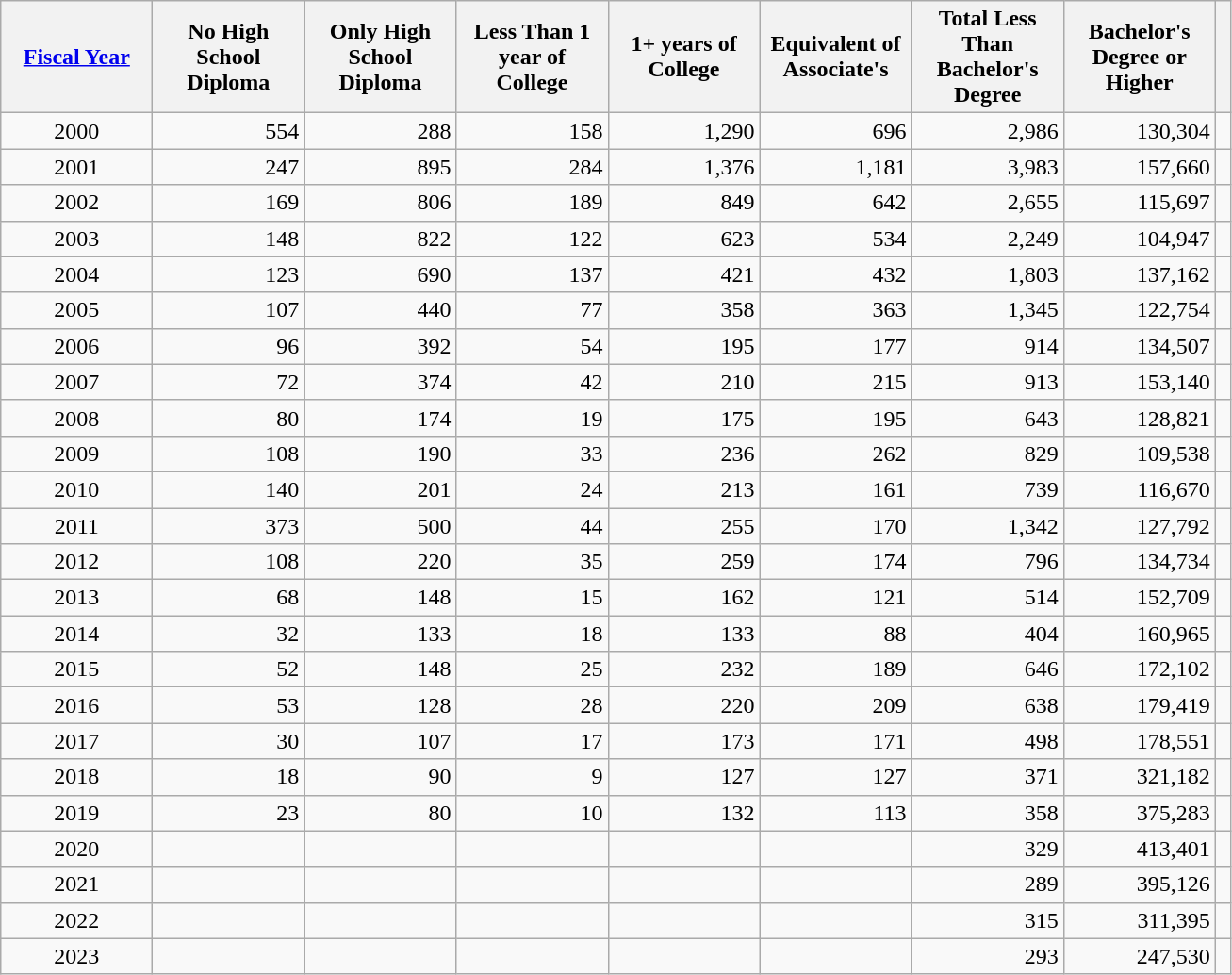<table class="wikitable">
<tr>
<th scope="col" style="width: 100px;"><a href='#'><strong>Fiscal Year</strong></a></th>
<th scope="col" style="width: 100px;"><strong>No High School Diploma</strong></th>
<th scope="col" style="width: 100px;"><strong>Only High School Diploma</strong></th>
<th scope="col" style="width: 100px;"><strong>Less Than 1 year of College</strong></th>
<th scope="col" style="width: 100px;"><strong>1+ years of College</strong></th>
<th scope="col" style="width: 100px;"><strong>Equivalent of Associate's</strong></th>
<th scope="col" style="width: 100px;"><strong>Total Less Than<br> Bachelor's Degree</strong></th>
<th scope="col" style="width: 100px;"><strong>Bachelor's Degree or Higher</strong></th>
<th> </th>
</tr>
<tr>
<td align=center>2000</td>
<td align=right>554</td>
<td align=right>288</td>
<td align=right>158</td>
<td align=right>1,290</td>
<td align=right>696</td>
<td align=right>2,986</td>
<td align=right>130,304</td>
<td align=center></td>
</tr>
<tr>
<td align=center>2001</td>
<td align=right>247</td>
<td align=right>895</td>
<td align=right>284</td>
<td align=right>1,376</td>
<td align=right>1,181</td>
<td align=right>3,983</td>
<td align=right>157,660</td>
<td align=center></td>
</tr>
<tr>
<td align=center>2002</td>
<td align=right>169</td>
<td align=right>806</td>
<td align=right>189</td>
<td align=right>849</td>
<td align=right>642</td>
<td align=right>2,655</td>
<td align=right>115,697</td>
<td align=center></td>
</tr>
<tr>
<td align=center>2003</td>
<td align=right>148</td>
<td align=right>822</td>
<td align=right>122</td>
<td align=right>623</td>
<td align=right>534</td>
<td align=right>2,249</td>
<td align=right>104,947</td>
<td align=center></td>
</tr>
<tr>
<td align=center>2004</td>
<td align=right>123</td>
<td align=right>690</td>
<td align=right>137</td>
<td align=right>421</td>
<td align=right>432</td>
<td align=right>1,803</td>
<td align=right>137,162</td>
<td align=center></td>
</tr>
<tr>
<td align=center>2005</td>
<td align=right>107</td>
<td align=right>440</td>
<td align=right>77</td>
<td align=right>358</td>
<td align=right>363</td>
<td align=right>1,345</td>
<td align=right>122,754</td>
<td align=center></td>
</tr>
<tr>
<td align=center>2006</td>
<td align=right>96</td>
<td align=right>392</td>
<td align=right>54</td>
<td align=right>195</td>
<td align=right>177</td>
<td align=right>914</td>
<td align=right>134,507</td>
<td align=center></td>
</tr>
<tr>
<td align=center>2007</td>
<td align=right>72</td>
<td align=right>374</td>
<td align=right>42</td>
<td align=right>210</td>
<td align=right>215</td>
<td align=right>913</td>
<td align=right>153,140</td>
<td align=center></td>
</tr>
<tr>
<td align=center>2008</td>
<td align=right>80</td>
<td align=right>174</td>
<td align=right>19</td>
<td align=right>175</td>
<td align=right>195</td>
<td align=right>643</td>
<td align=right>128,821</td>
<td align=center></td>
</tr>
<tr>
<td align=center>2009</td>
<td align=right>108</td>
<td align=right>190</td>
<td align=right>33</td>
<td align=right>236</td>
<td align=right>262</td>
<td align=right>829</td>
<td align=right>109,538</td>
<td align=center></td>
</tr>
<tr>
<td align=center>2010</td>
<td align=right>140</td>
<td align=right>201</td>
<td align=right>24</td>
<td align=right>213</td>
<td align=right>161</td>
<td align=right>739</td>
<td align=right>116,670</td>
<td align=center></td>
</tr>
<tr>
<td align=center>2011</td>
<td align=right>373</td>
<td align=right>500</td>
<td align=right>44</td>
<td align=right>255</td>
<td align=right>170</td>
<td align=right>1,342</td>
<td align=right>127,792</td>
<td align=center></td>
</tr>
<tr>
<td align=center>2012</td>
<td align=right>108</td>
<td align=right>220</td>
<td align=right>35</td>
<td align=right>259</td>
<td align=right>174</td>
<td align=right>796</td>
<td align=right>134,734</td>
<td align=center></td>
</tr>
<tr>
<td align=center>2013</td>
<td align=right>68</td>
<td align=right>148</td>
<td align=right>15</td>
<td align=right>162</td>
<td align=right>121</td>
<td align=right>514</td>
<td align=right>152,709</td>
<td align=center></td>
</tr>
<tr>
<td align=center>2014</td>
<td align=right>32</td>
<td align=right>133</td>
<td align=right>18</td>
<td align=right>133</td>
<td align=right>88</td>
<td align=right>404</td>
<td align=right>160,965</td>
<td align=center></td>
</tr>
<tr>
<td align=center>2015</td>
<td align=right>52</td>
<td align=right>148</td>
<td align=right>25</td>
<td align=right>232</td>
<td align=right>189</td>
<td align=right>646</td>
<td align=right>172,102</td>
<td align=center></td>
</tr>
<tr>
<td align=center>2016</td>
<td align=right>53</td>
<td align=right>128</td>
<td align=right>28</td>
<td align=right>220</td>
<td align=right>209</td>
<td align=right>638</td>
<td align=right>179,419</td>
<td align=center></td>
</tr>
<tr>
<td align=center>2017</td>
<td align=right>30</td>
<td align=right>107</td>
<td align=right>17</td>
<td align=right>173</td>
<td align=right>171</td>
<td align=right>498</td>
<td align=right>178,551</td>
<td align=center></td>
</tr>
<tr>
<td align=center>2018</td>
<td align=right>18</td>
<td align=right>90</td>
<td align=right>9</td>
<td align=right>127</td>
<td align=right>127</td>
<td align=right>371</td>
<td align=right>321,182</td>
<td align=center></td>
</tr>
<tr>
<td align=center>2019</td>
<td align=right>23</td>
<td align=right>80</td>
<td align=right>10</td>
<td align=right>132</td>
<td align=right>113</td>
<td align=right>358</td>
<td align=right>375,283</td>
<td align=center></td>
</tr>
<tr>
<td align=center>2020</td>
<td align=right></td>
<td align=right></td>
<td align=right></td>
<td align=right></td>
<td align=right></td>
<td align=right>329</td>
<td align=right>413,401</td>
<td align=center></td>
</tr>
<tr>
<td align=center>2021</td>
<td align=right></td>
<td align=right></td>
<td align=right></td>
<td align=right></td>
<td align=right></td>
<td align=right>289</td>
<td align=right>395,126</td>
<td align=center></td>
</tr>
<tr>
<td align=center>2022</td>
<td align=right></td>
<td align=right></td>
<td align=right></td>
<td align=right></td>
<td align=right></td>
<td align=right>315</td>
<td align=right>311,395</td>
<td align=center></td>
</tr>
<tr>
<td align=center>2023</td>
<td align=right></td>
<td align=right></td>
<td align=right></td>
<td align=right></td>
<td align=right></td>
<td align=right>293</td>
<td align=right>247,530</td>
<td align=center></td>
</tr>
</table>
